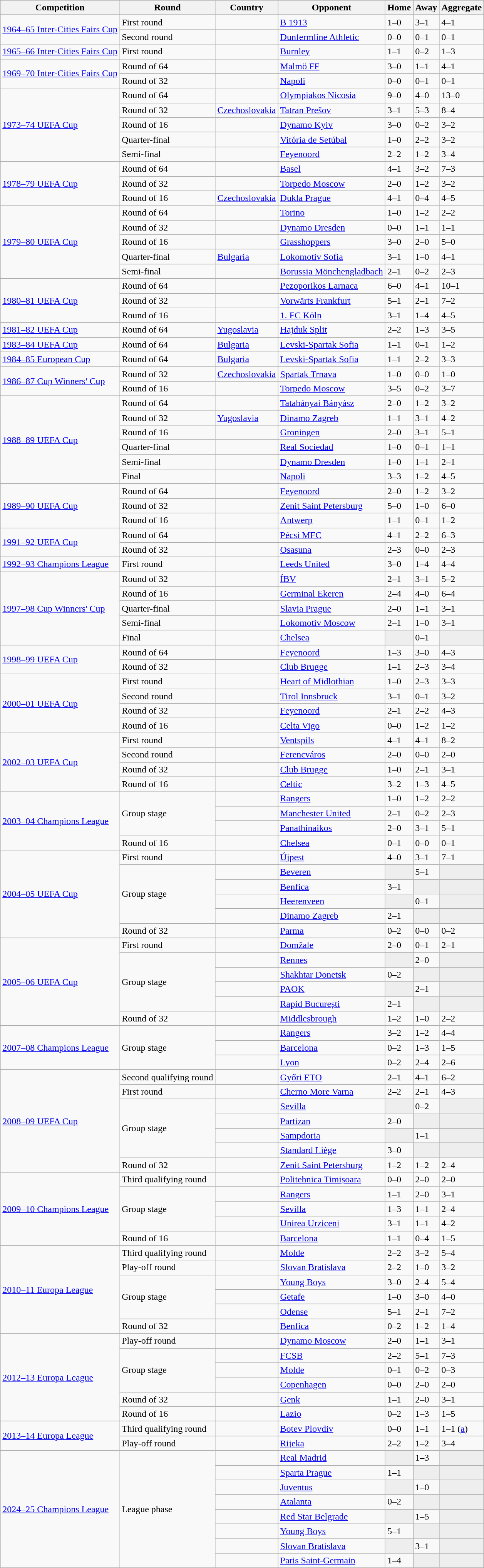<table class="wikitable collapsible collapsed" align=center>
<tr>
<th>Competition</th>
<th>Round</th>
<th>Country</th>
<th>Opponent</th>
<th>Home</th>
<th>Away</th>
<th>Aggregate</th>
</tr>
<tr>
<td style="text-align:left;" rowspan=2><a href='#'>1964–65 Inter-Cities Fairs Cup</a></td>
<td>First round</td>
<td style="text-align:left;"></td>
<td style="text-align:left;"><a href='#'>B 1913</a></td>
<td>1–0</td>
<td>3–1</td>
<td>4–1</td>
</tr>
<tr>
<td>Second round</td>
<td style="text-align:left;"></td>
<td style="text-align:left;"><a href='#'>Dunfermline Athletic</a></td>
<td>0–0</td>
<td>0–1</td>
<td>0–1</td>
</tr>
<tr>
<td style="text-align:left;"><a href='#'>1965–66 Inter-Cities Fairs Cup</a></td>
<td>First round</td>
<td style="text-align:left;"></td>
<td style="text-align:left;"><a href='#'>Burnley</a></td>
<td>1–1</td>
<td>0–2</td>
<td>1–3</td>
</tr>
<tr>
<td style="text-align:left;" rowspan=2><a href='#'>1969–70 Inter-Cities Fairs Cup</a></td>
<td>Round of 64</td>
<td style="text-align:left;"></td>
<td style="text-align:left;"><a href='#'>Malmö FF</a></td>
<td>3–0</td>
<td>1–1</td>
<td>4–1</td>
</tr>
<tr>
<td>Round of 32</td>
<td style="text-align:left;"></td>
<td style="text-align:left;"><a href='#'>Napoli</a></td>
<td>0–0</td>
<td>0–1</td>
<td>0–1</td>
</tr>
<tr>
<td style="text-align:left;" rowspan=5><a href='#'>1973–74 UEFA Cup</a></td>
<td>Round of 64</td>
<td style="text-align:left;"></td>
<td style="text-align:left;"><a href='#'>Olympiakos Nicosia</a></td>
<td>9–0</td>
<td>4–0</td>
<td>13–0</td>
</tr>
<tr>
<td>Round of 32</td>
<td style="text-align:left;"> <a href='#'>Czechoslovakia</a></td>
<td style="text-align:left;"><a href='#'>Tatran Prešov</a></td>
<td>3–1</td>
<td>5–3</td>
<td>8–4</td>
</tr>
<tr>
<td>Round of 16</td>
<td style="text-align:left;"></td>
<td style="text-align:left;"><a href='#'>Dynamo Kyiv</a></td>
<td>3–0</td>
<td>0–2</td>
<td>3–2</td>
</tr>
<tr>
<td>Quarter-final</td>
<td style="text-align:left;"></td>
<td style="text-align:left;"><a href='#'>Vitória de Setúbal</a></td>
<td>1–0</td>
<td>2–2</td>
<td>3–2</td>
</tr>
<tr>
<td>Semi-final</td>
<td style="text-align:left;"></td>
<td style="text-align:left;"><a href='#'>Feyenoord</a></td>
<td>2–2</td>
<td>1–2</td>
<td>3–4</td>
</tr>
<tr>
<td style="text-align:left;" rowspan=3><a href='#'>1978–79 UEFA Cup</a></td>
<td>Round of 64</td>
<td style="text-align:left;"></td>
<td style="text-align:left;"><a href='#'>Basel</a></td>
<td>4–1</td>
<td>3–2</td>
<td>7–3</td>
</tr>
<tr>
<td>Round of 32</td>
<td style="text-align:left;"></td>
<td style="text-align:left;"><a href='#'>Torpedo Moscow</a></td>
<td>2–0</td>
<td>1–2</td>
<td>3–2</td>
</tr>
<tr>
<td>Round of 16</td>
<td style="text-align:left;"> <a href='#'>Czechoslovakia</a></td>
<td style="text-align:left;"><a href='#'>Dukla Prague</a></td>
<td>4–1</td>
<td>0–4</td>
<td>4–5</td>
</tr>
<tr>
<td style="text-align:left;" rowspan=5><a href='#'>1979–80 UEFA Cup</a></td>
<td>Round of 64</td>
<td style="text-align:left;"></td>
<td style="text-align:left;"><a href='#'>Torino</a></td>
<td>1–0</td>
<td>1–2</td>
<td>2–2</td>
</tr>
<tr>
<td>Round of 32</td>
<td style="text-align:left;"></td>
<td style="text-align:left;"><a href='#'>Dynamo Dresden</a></td>
<td>0–0</td>
<td>1–1</td>
<td>1–1</td>
</tr>
<tr>
<td>Round of 16</td>
<td style="text-align:left;"></td>
<td style="text-align:left;"><a href='#'>Grasshoppers</a></td>
<td>3–0</td>
<td>2–0</td>
<td>5–0</td>
</tr>
<tr>
<td>Quarter-final</td>
<td style="text-align:left;"> <a href='#'>Bulgaria</a></td>
<td style="text-align:left;"><a href='#'>Lokomotiv Sofia</a></td>
<td>3–1</td>
<td>1–0</td>
<td>4–1</td>
</tr>
<tr>
<td>Semi-final</td>
<td style="text-align:left;"></td>
<td style="text-align:left;"><a href='#'>Borussia Mönchengladbach</a></td>
<td>2–1</td>
<td>0–2</td>
<td>2–3</td>
</tr>
<tr>
<td style="text-align:left;" rowspan=3><a href='#'>1980–81 UEFA Cup</a></td>
<td>Round of 64</td>
<td style="text-align:left;"></td>
<td style="text-align:left;"><a href='#'>Pezoporikos Larnaca</a></td>
<td>6–0</td>
<td>4–1</td>
<td>10–1</td>
</tr>
<tr>
<td>Round of 32</td>
<td style="text-align:left;"></td>
<td style="text-align:left;"><a href='#'>Vorwärts Frankfurt</a></td>
<td>5–1</td>
<td>2–1</td>
<td>7–2</td>
</tr>
<tr>
<td>Round of 16</td>
<td style="text-align:left;"></td>
<td style="text-align:left;"><a href='#'>1. FC Köln</a></td>
<td>3–1</td>
<td>1–4</td>
<td>4–5</td>
</tr>
<tr>
<td style="text-align:left;" rowspan=1><a href='#'>1981–82 UEFA Cup</a></td>
<td>Round of 64</td>
<td style="text-align:left;"> <a href='#'>Yugoslavia</a></td>
<td style="text-align:left;"><a href='#'>Hajduk Split</a></td>
<td>2–2</td>
<td>1–3</td>
<td>3–5</td>
</tr>
<tr>
<td style="text-align:left;" rowspan=1><a href='#'>1983–84 UEFA Cup</a></td>
<td>Round of 64</td>
<td style="text-align:left;"> <a href='#'>Bulgaria</a></td>
<td style="text-align:left;"><a href='#'>Levski-Spartak Sofia</a></td>
<td>1–1</td>
<td>0–1</td>
<td>1–2</td>
</tr>
<tr>
<td style="text-align:left;" rowspan=1><a href='#'>1984–85 European Cup</a></td>
<td>Round of 64</td>
<td style="text-align:left;"> <a href='#'>Bulgaria</a></td>
<td style="text-align:left;"><a href='#'>Levski-Spartak Sofia</a></td>
<td>1–1</td>
<td>2–2</td>
<td>3–3</td>
</tr>
<tr>
<td style="text-align:left;" rowspan=2><a href='#'>1986–87 Cup Winners' Cup</a></td>
<td>Round of 32</td>
<td style="text-align:left;"> <a href='#'>Czechoslovakia</a></td>
<td style="text-align:left;"><a href='#'>Spartak Trnava</a></td>
<td>1–0</td>
<td>0–0</td>
<td>1–0</td>
</tr>
<tr>
<td>Round of 16</td>
<td style="text-align:left;"></td>
<td style="text-align:left;"><a href='#'>Torpedo Moscow</a></td>
<td>3–5</td>
<td>0–2</td>
<td>3–7</td>
</tr>
<tr>
<td style="text-align:left;" rowspan=6><a href='#'>1988–89 UEFA Cup</a></td>
<td>Round of 64</td>
<td style="text-align:left;"></td>
<td style="text-align:left;"><a href='#'>Tatabányai Bányász</a></td>
<td>2–0</td>
<td>1–2</td>
<td>3–2</td>
</tr>
<tr>
<td>Round of 32</td>
<td style="text-align:left;"> <a href='#'>Yugoslavia</a></td>
<td style="text-align:left;"><a href='#'>Dinamo Zagreb</a></td>
<td>1–1</td>
<td>3–1</td>
<td>4–2</td>
</tr>
<tr>
<td>Round of 16</td>
<td style="text-align:left;"></td>
<td style="text-align:left;"><a href='#'>Groningen</a></td>
<td>2–0</td>
<td>3–1</td>
<td>5–1</td>
</tr>
<tr>
<td>Quarter-final</td>
<td style="text-align:left;"></td>
<td style="text-align:left;"><a href='#'>Real Sociedad</a></td>
<td>1–0</td>
<td>0–1</td>
<td>1–1</td>
</tr>
<tr>
<td>Semi-final</td>
<td style="text-align:left;"></td>
<td style="text-align:left;"><a href='#'>Dynamo Dresden</a></td>
<td>1–0</td>
<td>1–1</td>
<td>2–1</td>
</tr>
<tr>
<td>Final</td>
<td style="text-align:left;"></td>
<td style="text-align:left;"><a href='#'>Napoli</a></td>
<td>3–3</td>
<td>1–2</td>
<td>4–5</td>
</tr>
<tr>
<td style="text-align:left;" rowspan=3><a href='#'>1989–90 UEFA Cup</a></td>
<td>Round of 64</td>
<td style="text-align:left;"></td>
<td style="text-align:left;"><a href='#'>Feyenoord</a></td>
<td>2–0</td>
<td>1–2</td>
<td>3–2</td>
</tr>
<tr>
<td>Round of 32</td>
<td style="text-align:left;"></td>
<td style="text-align:left;"><a href='#'>Zenit Saint Petersburg</a></td>
<td>5–0</td>
<td>1–0</td>
<td>6–0</td>
</tr>
<tr>
<td>Round of 16</td>
<td style="text-align:left;"></td>
<td style="text-align:left;"><a href='#'>Antwerp</a></td>
<td>1–1</td>
<td>0–1</td>
<td>1–2</td>
</tr>
<tr>
<td style="text-align:left;" rowspan=2><a href='#'>1991–92 UEFA Cup</a></td>
<td>Round of 64</td>
<td style="text-align:left;"></td>
<td style="text-align:left;"><a href='#'>Pécsi MFC</a></td>
<td>4–1</td>
<td>2–2</td>
<td>6–3</td>
</tr>
<tr>
<td>Round of 32</td>
<td style="text-align:left;"></td>
<td style="text-align:left;"><a href='#'>Osasuna</a></td>
<td>2–3</td>
<td>0–0</td>
<td>2–3</td>
</tr>
<tr>
<td style="text-align:left;" rowspan=1><a href='#'>1992–93 Champions League</a></td>
<td>First round</td>
<td style="text-align:left;"></td>
<td style="text-align:left;"><a href='#'>Leeds United</a></td>
<td>3–0</td>
<td>1–4</td>
<td>4–4</td>
</tr>
<tr>
<td style="text-align:left;" rowspan=5><a href='#'>1997–98 Cup Winners' Cup</a></td>
<td>Round of 32</td>
<td style="text-align:left;"></td>
<td style="text-align:left;"><a href='#'>ÍBV</a></td>
<td>2–1</td>
<td>3–1</td>
<td>5–2</td>
</tr>
<tr>
<td>Round of 16</td>
<td style="text-align:left;"></td>
<td style="text-align:left;"><a href='#'>Germinal Ekeren</a></td>
<td>2–4</td>
<td>4–0</td>
<td>6–4</td>
</tr>
<tr>
<td>Quarter-final</td>
<td style="text-align:left;"></td>
<td style="text-align:left;"><a href='#'>Slavia Prague</a></td>
<td>2–0</td>
<td>1–1</td>
<td>3–1</td>
</tr>
<tr>
<td>Semi-final</td>
<td style="text-align:left;"></td>
<td style="text-align:left;"><a href='#'>Lokomotiv Moscow</a></td>
<td>2–1</td>
<td>1–0</td>
<td>3–1</td>
</tr>
<tr>
<td>Final</td>
<td style="text-align:left;"></td>
<td style="text-align:left;"><a href='#'>Chelsea</a></td>
<td style="background-color:#eee;"></td>
<td>0–1</td>
<td style="background-color:#eee;"></td>
</tr>
<tr>
<td style="text-align:left;" rowspan=2><a href='#'>1998–99 UEFA Cup</a></td>
<td>Round of 64</td>
<td style="text-align:left;"></td>
<td style="text-align:left;"><a href='#'>Feyenoord</a></td>
<td>1–3</td>
<td>3–0</td>
<td>4–3</td>
</tr>
<tr>
<td>Round of 32</td>
<td style="text-align:left;"></td>
<td style="text-align:left;"><a href='#'>Club Brugge</a></td>
<td>1–1</td>
<td>2–3</td>
<td>3–4</td>
</tr>
<tr>
<td style="text-align:left;" rowspan=4><a href='#'>2000–01 UEFA Cup</a></td>
<td>First round</td>
<td style="text-align:left;"></td>
<td style="text-align:left;"><a href='#'>Heart of Midlothian</a></td>
<td>1–0</td>
<td>2–3</td>
<td>3–3</td>
</tr>
<tr>
<td>Second round</td>
<td style="text-align:left;"></td>
<td style="text-align:left;"><a href='#'>Tirol Innsbruck</a></td>
<td>3–1</td>
<td>0–1</td>
<td>3–2</td>
</tr>
<tr>
<td>Round of 32</td>
<td style="text-align:left;"></td>
<td style="text-align:left;"><a href='#'>Feyenoord</a></td>
<td>2–1</td>
<td>2–2</td>
<td>4–3</td>
</tr>
<tr>
<td>Round of 16</td>
<td style="text-align:left;"></td>
<td style="text-align:left;"><a href='#'>Celta Vigo</a></td>
<td>0–0</td>
<td>1–2</td>
<td>1–2</td>
</tr>
<tr>
<td style="text-align:left;" rowspan=4><a href='#'>2002–03 UEFA Cup</a></td>
<td>First round</td>
<td style="text-align:left;"></td>
<td style="text-align:left;"><a href='#'>Ventspils</a></td>
<td>4–1</td>
<td>4–1</td>
<td>8–2</td>
</tr>
<tr>
<td>Second round</td>
<td style="text-align:left;"></td>
<td style="text-align:left;"><a href='#'>Ferencváros</a></td>
<td>2–0</td>
<td>0–0</td>
<td>2–0</td>
</tr>
<tr>
<td>Round of 32</td>
<td style="text-align:left;"></td>
<td style="text-align:left;"><a href='#'>Club Brugge</a></td>
<td>1–0</td>
<td>2–1</td>
<td>3–1</td>
</tr>
<tr>
<td>Round of 16</td>
<td style="text-align:left;"></td>
<td style="text-align:left;"><a href='#'>Celtic</a></td>
<td>3–2</td>
<td>1–3</td>
<td>4–5</td>
</tr>
<tr>
<td style="text-align:left;" rowspan=4><a href='#'>2003–04 Champions League</a></td>
<td rowspan=3>Group stage</td>
<td style="text-align:left;"></td>
<td style="text-align:left;"><a href='#'>Rangers</a></td>
<td>1–0</td>
<td>1–2</td>
<td>2–2</td>
</tr>
<tr>
<td style="text-align:left;"></td>
<td style="text-align:left;"><a href='#'>Manchester United</a></td>
<td>2–1</td>
<td>0–2</td>
<td>2–3</td>
</tr>
<tr>
<td style="text-align:left;"></td>
<td style="text-align:left;"><a href='#'>Panathinaikos</a></td>
<td>2–0</td>
<td>3–1</td>
<td>5–1</td>
</tr>
<tr>
<td>Round of 16</td>
<td style="text-align:left;"></td>
<td style="text-align:left;"><a href='#'>Chelsea</a></td>
<td>0–1</td>
<td>0–0</td>
<td>0–1</td>
</tr>
<tr>
<td style="text-align:left;" rowspan=6><a href='#'>2004–05 UEFA Cup</a></td>
<td>First round</td>
<td style="text-align:left;"></td>
<td style="text-align:left;"><a href='#'>Újpest</a></td>
<td>4–0</td>
<td>3–1</td>
<td>7–1</td>
</tr>
<tr>
<td rowspan=4>Group stage</td>
<td style="text-align:left;"></td>
<td style="text-align:left;"><a href='#'>Beveren</a></td>
<td style="background-color:#eee;"></td>
<td>5–1</td>
<td style="background-color:#eee;"></td>
</tr>
<tr>
<td style="text-align:left;"></td>
<td style="text-align:left;"><a href='#'>Benfica</a></td>
<td>3–1</td>
<td style="background-color:#eee;"></td>
<td style="background-color:#eee;"></td>
</tr>
<tr>
<td style="text-align:left;"></td>
<td style="text-align:left;"><a href='#'>Heerenveen</a></td>
<td style="background-color:#eee;"></td>
<td>0–1</td>
<td style="background-color:#eee;"></td>
</tr>
<tr>
<td style="text-align:left;"></td>
<td style="text-align:left;"><a href='#'>Dinamo Zagreb</a></td>
<td>2–1</td>
<td style="background-color:#eee;"></td>
<td style="background-color:#eee;"></td>
</tr>
<tr>
<td>Round of 32</td>
<td style="text-align:left;"></td>
<td style="text-align:left;"><a href='#'>Parma</a></td>
<td>0–2</td>
<td>0–0</td>
<td>0–2</td>
</tr>
<tr>
<td style="text-align:left;" rowspan=6><a href='#'>2005–06 UEFA Cup</a></td>
<td>First round</td>
<td style="text-align:left;"></td>
<td style="text-align:left;"><a href='#'>Domžale</a></td>
<td>2–0</td>
<td>0–1</td>
<td>2–1</td>
</tr>
<tr>
<td rowspan=4>Group stage</td>
<td style="text-align:left;"></td>
<td style="text-align:left;"><a href='#'>Rennes</a></td>
<td style="background-color:#eee;"></td>
<td>2–0</td>
<td style="background-color:#eee;"></td>
</tr>
<tr>
<td style="text-align:left;"></td>
<td style="text-align:left;"><a href='#'>Shakhtar Donetsk</a></td>
<td>0–2</td>
<td style="background-color:#eee;"></td>
<td style="background-color:#eee;"></td>
</tr>
<tr>
<td style="text-align:left;"></td>
<td style="text-align:left;"><a href='#'>PAOK</a></td>
<td style="background-color:#eee;"></td>
<td>2–1</td>
<td style="background-color:#eee;"></td>
</tr>
<tr>
<td style="text-align:left;"></td>
<td style="text-align:left;"><a href='#'>Rapid București</a></td>
<td>2–1</td>
<td style="background-color:#eee;"></td>
<td style="background-color:#eee;"></td>
</tr>
<tr>
<td>Round of 32</td>
<td style="text-align:left;"></td>
<td style="text-align:left;"><a href='#'>Middlesbrough</a></td>
<td>1–2</td>
<td>1–0</td>
<td>2–2</td>
</tr>
<tr>
<td style="text-align:left;" rowspan=3><a href='#'>2007–08 Champions League</a></td>
<td rowspan=3>Group stage</td>
<td style="text-align:left;"></td>
<td style="text-align:left;"><a href='#'>Rangers</a></td>
<td>3–2</td>
<td>1–2</td>
<td>4–4</td>
</tr>
<tr>
<td style="text-align:left;"></td>
<td style="text-align:left;"><a href='#'>Barcelona</a></td>
<td>0–2</td>
<td>1–3</td>
<td>1–5</td>
</tr>
<tr>
<td style="text-align:left;"></td>
<td style="text-align:left;"><a href='#'>Lyon</a></td>
<td>0–2</td>
<td>2–4</td>
<td>2–6</td>
</tr>
<tr>
<td style="text-align:left;" rowspan=7><a href='#'>2008–09 UEFA Cup</a></td>
<td>Second qualifying round</td>
<td style="text-align:left;"></td>
<td style="text-align:left;"><a href='#'>Győri ETO</a></td>
<td>2–1</td>
<td>4–1</td>
<td>6–2</td>
</tr>
<tr>
<td>First round</td>
<td style="text-align:left;"></td>
<td style="text-align:left;"><a href='#'>Cherno More Varna</a></td>
<td>2–2</td>
<td>2–1</td>
<td>4–3</td>
</tr>
<tr>
<td rowspan=4>Group stage</td>
<td style="text-align:left;"></td>
<td style="text-align:left;"><a href='#'>Sevilla</a></td>
<td style="background-color:#eee;"></td>
<td>0–2</td>
<td style="background-color:#eee;"></td>
</tr>
<tr>
<td style="text-align:left;"></td>
<td style="text-align:left;"><a href='#'>Partizan</a></td>
<td>2–0</td>
<td style="background-color:#eee;"></td>
<td style="background-color:#eee;"></td>
</tr>
<tr>
<td style="text-align:left;"></td>
<td style="text-align:left;"><a href='#'>Sampdoria</a></td>
<td style="background-color:#eee;"></td>
<td>1–1</td>
<td style="background-color:#eee;"></td>
</tr>
<tr>
<td style="text-align:left;"></td>
<td style="text-align:left;"><a href='#'>Standard Liège</a></td>
<td>3–0</td>
<td style="background-color:#eee;"></td>
<td style="background-color:#eee;"></td>
</tr>
<tr>
<td>Round of 32</td>
<td style="text-align:left;"></td>
<td style="text-align:left;"><a href='#'>Zenit Saint Petersburg</a></td>
<td>1–2</td>
<td>1–2</td>
<td>2–4</td>
</tr>
<tr>
<td rowspan="5"><a href='#'>2009–10 Champions League</a></td>
<td>Third qualifying round</td>
<td style="text-align:left;"></td>
<td style="text-align:left;"><a href='#'>Politehnica Timișoara</a></td>
<td>0–0</td>
<td>2–0</td>
<td>2–0</td>
</tr>
<tr>
<td rowspan=3>Group stage</td>
<td style="text-align:left;"></td>
<td style="text-align:left;"><a href='#'>Rangers</a></td>
<td>1–1</td>
<td>2–0</td>
<td>3–1</td>
</tr>
<tr>
<td style="text-align:left;"></td>
<td style="text-align:left;"><a href='#'>Sevilla</a></td>
<td>1–3</td>
<td>1–1</td>
<td>2–4</td>
</tr>
<tr>
<td style="text-align:left;"></td>
<td style="text-align:left;"><a href='#'>Unirea Urziceni</a></td>
<td>3–1</td>
<td>1–1</td>
<td>4–2</td>
</tr>
<tr>
<td>Round of 16</td>
<td style="text-align:left;"></td>
<td style="text-align:left;"><a href='#'>Barcelona</a></td>
<td>1–1</td>
<td>0–4</td>
<td>1–5</td>
</tr>
<tr>
<td style="text-align:left;" rowspan=6><a href='#'>2010–11 Europa League</a></td>
<td>Third qualifying round</td>
<td style="text-align:left;"></td>
<td style="text-align:left;"><a href='#'>Molde</a></td>
<td>2–2</td>
<td>3–2</td>
<td>5–4</td>
</tr>
<tr>
<td>Play-off round</td>
<td style="text-align:left;"></td>
<td style="text-align:left;"><a href='#'>Slovan Bratislava</a></td>
<td>2–2</td>
<td>1–0</td>
<td>3–2</td>
</tr>
<tr>
<td rowspan=3>Group stage</td>
<td style="text-align:left;"></td>
<td style="text-align:left;"><a href='#'>Young Boys</a></td>
<td>3–0</td>
<td>2–4</td>
<td>5–4</td>
</tr>
<tr>
<td style="text-align:left;"></td>
<td style="text-align:left;"><a href='#'>Getafe</a></td>
<td>1–0</td>
<td>3–0</td>
<td>4–0</td>
</tr>
<tr>
<td style="text-align:left;"></td>
<td style="text-align:left;"><a href='#'>Odense</a></td>
<td>5–1</td>
<td>2–1</td>
<td>7–2</td>
</tr>
<tr>
<td>Round of 32</td>
<td style="text-align:left;"></td>
<td style="text-align:left;"><a href='#'>Benfica</a></td>
<td>0–2</td>
<td>1–2</td>
<td>1–4</td>
</tr>
<tr>
<td style="text-align:left;" rowspan=6><a href='#'>2012–13 Europa League</a></td>
<td>Play-off round</td>
<td style="text-align:left;"></td>
<td style="text-align:left;"><a href='#'>Dynamo Moscow</a></td>
<td>2–0</td>
<td>1–1</td>
<td>3–1</td>
</tr>
<tr>
<td rowspan=3>Group stage</td>
<td style="text-align:left;"></td>
<td style="text-align:left;"><a href='#'>FCSB</a></td>
<td>2–2</td>
<td>5–1</td>
<td>7–3</td>
</tr>
<tr>
<td style="text-align:left;"></td>
<td style="text-align:left;"><a href='#'>Molde</a></td>
<td>0–1</td>
<td>0–2</td>
<td>0–3</td>
</tr>
<tr>
<td style="text-align:left;"></td>
<td style="text-align:left;"><a href='#'>Copenhagen</a></td>
<td>0–0</td>
<td>2–0</td>
<td>2–0</td>
</tr>
<tr>
<td>Round of 32</td>
<td style="text-align:left;"></td>
<td style="text-align:left;"><a href='#'>Genk</a></td>
<td>1–1</td>
<td>2–0</td>
<td>3–1</td>
</tr>
<tr>
<td>Round of 16</td>
<td style="text-align:left;"></td>
<td style="text-align:left;"><a href='#'>Lazio</a></td>
<td>0–2</td>
<td>1–3</td>
<td>1–5</td>
</tr>
<tr>
<td style="text-align:left;" rowspan=2><a href='#'>2013–14 Europa League</a></td>
<td>Third qualifying round</td>
<td style="text-align:left;"></td>
<td style="text-align:left;"><a href='#'>Botev Plovdiv</a></td>
<td>0–0</td>
<td>1–1</td>
<td>1–1 (<a href='#'>a</a>)</td>
</tr>
<tr>
<td>Play-off round</td>
<td style="text-align:left;"></td>
<td style="text-align:left;"><a href='#'>Rijeka</a></td>
<td>2–2</td>
<td>1–2</td>
<td>3–4</td>
</tr>
<tr>
<td style="text-align:left;" rowspan=8><a href='#'>2024–25 Champions League</a></td>
<td rowspan=8>League phase</td>
<td style="text-align:left;"></td>
<td style="text-align:left;"><a href='#'>Real Madrid</a></td>
<td style="background-color:#eee;"></td>
<td>1–3</td>
<td style="background-color:#eee;"></td>
</tr>
<tr>
<td style="text-align:left;"></td>
<td style="text-align:left;"><a href='#'>Sparta Prague</a></td>
<td>1–1</td>
<td style="background-color:#eee;"></td>
<td style="background-color:#eee;"></td>
</tr>
<tr>
<td style="text-align:left;"></td>
<td style="text-align:left;"><a href='#'>Juventus</a></td>
<td style="background-color:#eee;"></td>
<td>1–0</td>
<td style="background-color:#eee;"></td>
</tr>
<tr>
<td style="text-align:left;"></td>
<td style="text-align:left;"><a href='#'>Atalanta</a></td>
<td>0–2</td>
<td style="background-color:#eee;"></td>
<td style="background-color:#eee;"></td>
</tr>
<tr>
<td style="text-align:left;"></td>
<td style="text-align:left;"><a href='#'>Red Star Belgrade</a></td>
<td style="background-color:#eee;"></td>
<td>1–5</td>
<td style="background-color:#eee;"></td>
</tr>
<tr>
<td style="text-align:left;"></td>
<td style="text-align:left;"><a href='#'>Young Boys</a></td>
<td>5–1</td>
<td style="background-color:#eee;"></td>
<td style="background-color:#eee;"></td>
</tr>
<tr>
<td style="text-align:left;"></td>
<td style="text-align:left;"><a href='#'>Slovan Bratislava</a></td>
<td style="background-color:#eee;"></td>
<td>3–1</td>
<td style="background-color:#eee;"></td>
</tr>
<tr>
<td style="text-align:left;"></td>
<td style="text-align:left;"><a href='#'>Paris Saint-Germain</a></td>
<td>1–4</td>
<td style="background-color:#eee;"></td>
<td style="background-color:#eee;"></td>
</tr>
</table>
